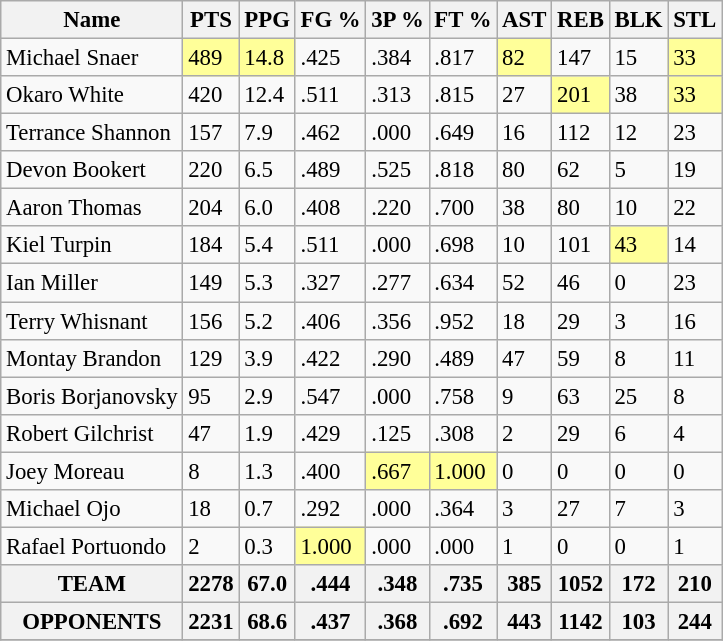<table class="wikitable sortable" style="font-size: 95%;">
<tr>
<th>Name</th>
<th>PTS</th>
<th>PPG</th>
<th>FG %</th>
<th>3P %</th>
<th>FT %</th>
<th>AST</th>
<th>REB</th>
<th>BLK</th>
<th>STL</th>
</tr>
<tr>
<td>Michael Snaer</td>
<td style="background:#FFFF99">489</td>
<td style="background:#FFFF99">14.8</td>
<td>.425</td>
<td>.384</td>
<td>.817</td>
<td style="background:#FFFF99">82</td>
<td>147</td>
<td>15</td>
<td style="background:#FFFF99">33</td>
</tr>
<tr>
<td>Okaro White</td>
<td>420</td>
<td>12.4</td>
<td>.511</td>
<td>.313</td>
<td>.815</td>
<td>27</td>
<td style="background:#FFFF99">201</td>
<td>38</td>
<td style="background:#FFFF99">33</td>
</tr>
<tr>
<td>Terrance Shannon</td>
<td>157</td>
<td>7.9</td>
<td>.462</td>
<td>.000</td>
<td>.649</td>
<td>16</td>
<td>112</td>
<td>12</td>
<td>23</td>
</tr>
<tr>
<td>Devon Bookert</td>
<td>220</td>
<td>6.5</td>
<td>.489</td>
<td>.525</td>
<td>.818</td>
<td>80</td>
<td>62</td>
<td>5</td>
<td>19</td>
</tr>
<tr>
<td>Aaron Thomas</td>
<td>204</td>
<td>6.0</td>
<td>.408</td>
<td>.220</td>
<td>.700</td>
<td>38</td>
<td>80</td>
<td>10</td>
<td>22</td>
</tr>
<tr>
<td>Kiel Turpin</td>
<td>184</td>
<td>5.4</td>
<td>.511</td>
<td>.000</td>
<td>.698</td>
<td>10</td>
<td>101</td>
<td style="background:#FFFF99">43</td>
<td>14</td>
</tr>
<tr>
<td>Ian Miller</td>
<td>149</td>
<td>5.3</td>
<td>.327</td>
<td>.277</td>
<td>.634</td>
<td>52</td>
<td>46</td>
<td>0</td>
<td>23</td>
</tr>
<tr>
<td>Terry Whisnant</td>
<td>156</td>
<td>5.2</td>
<td>.406</td>
<td>.356</td>
<td>.952</td>
<td>18</td>
<td>29</td>
<td>3</td>
<td>16</td>
</tr>
<tr>
<td>Montay Brandon</td>
<td>129</td>
<td>3.9</td>
<td>.422</td>
<td>.290</td>
<td>.489</td>
<td>47</td>
<td>59</td>
<td>8</td>
<td>11</td>
</tr>
<tr>
<td>Boris Borjanovsky</td>
<td>95</td>
<td>2.9</td>
<td>.547</td>
<td>.000</td>
<td>.758</td>
<td>9</td>
<td>63</td>
<td>25</td>
<td>8</td>
</tr>
<tr>
<td>Robert Gilchrist</td>
<td>47</td>
<td>1.9</td>
<td>.429</td>
<td>.125</td>
<td>.308</td>
<td>2</td>
<td>29</td>
<td>6</td>
<td>4</td>
</tr>
<tr>
<td>Joey Moreau</td>
<td>8</td>
<td>1.3</td>
<td>.400</td>
<td style="background:#FFFF99">.667</td>
<td style="background:#FFFF99">1.000</td>
<td>0</td>
<td>0</td>
<td>0</td>
<td>0</td>
</tr>
<tr>
<td>Michael Ojo</td>
<td>18</td>
<td>0.7</td>
<td>.292</td>
<td>.000</td>
<td>.364</td>
<td>3</td>
<td>27</td>
<td>7</td>
<td>3</td>
</tr>
<tr>
<td>Rafael Portuondo</td>
<td>2</td>
<td>0.3</td>
<td style="background:#FFFF99">1.000</td>
<td>.000</td>
<td>.000</td>
<td>1</td>
<td>0</td>
<td>0</td>
<td>1</td>
</tr>
<tr>
<th>TEAM</th>
<th>2278</th>
<th>67.0</th>
<th>.444</th>
<th>.348</th>
<th>.735</th>
<th>385</th>
<th>1052</th>
<th>172</th>
<th>210</th>
</tr>
<tr>
<th>OPPONENTS</th>
<th>2231</th>
<th>68.6</th>
<th>.437</th>
<th>.368</th>
<th>.692</th>
<th>443</th>
<th>1142</th>
<th>103</th>
<th>244</th>
</tr>
<tr>
</tr>
</table>
